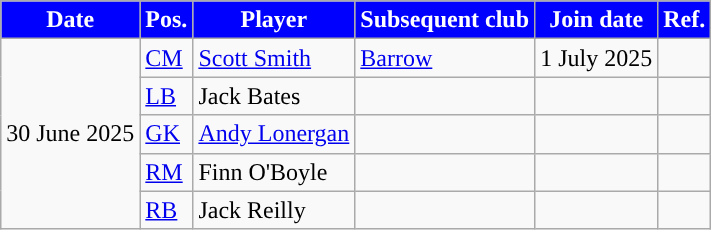<table class="wikitable plainrowheaders sortable">
<tr>
<th style="background:#0000FF; color:#FFFFFF; ">Date</th>
<th style="background:#0000FF; color:#FFFFFF; ">Pos.</th>
<th style="background:#0000FF; color:#FFFFFF; ">Player</th>
<th style="background:#0000FF; color:#FFFFFF; ">Subsequent club</th>
<th style="background:#0000FF; color:#FFFFFF; ">Join date</th>
<th style="background:#0000FF; color:#FFFFFF; ">Ref.</th>
</tr>
<tr>
<td rowspan="5">30 June 2025</td>
<td><a href='#'>CM</a></td>
<td> <a href='#'>Scott Smith</a></td>
<td> <a href='#'>Barrow</a></td>
<td>1 July 2025</td>
<td></td>
</tr>
<tr>
<td><a href='#'>LB</a></td>
<td> Jack Bates</td>
<td></td>
<td></td>
<td></td>
</tr>
<tr>
<td><a href='#'>GK</a></td>
<td> <a href='#'>Andy Lonergan</a></td>
<td></td>
<td></td>
<td></td>
</tr>
<tr>
<td><a href='#'>RM</a></td>
<td> Finn O'Boyle</td>
<td></td>
<td></td>
<td></td>
</tr>
<tr>
<td><a href='#'>RB</a></td>
<td> Jack Reilly</td>
<td></td>
<td></td>
<td></td>
</tr>
</table>
